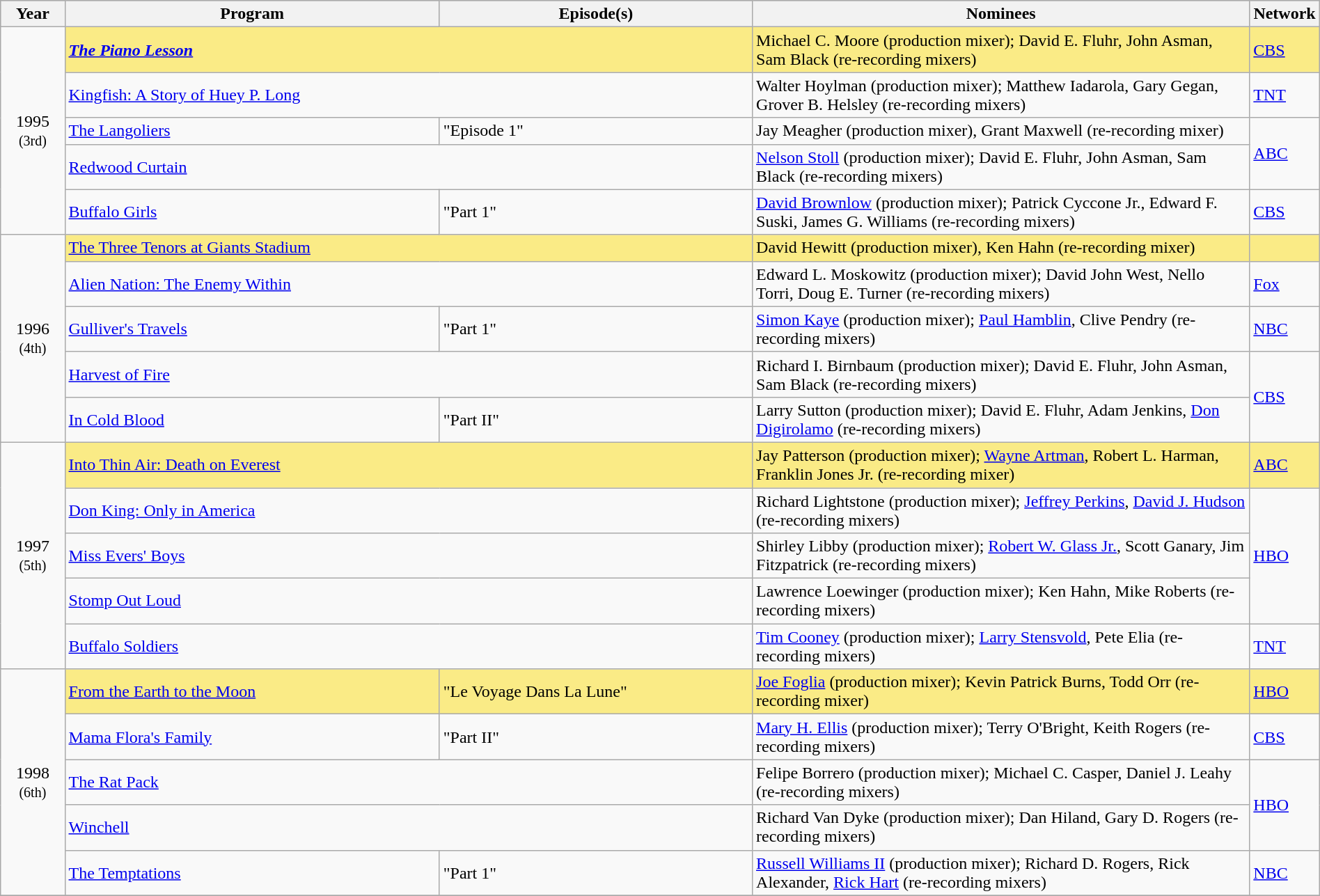<table class="wikitable" style="width:100%">
<tr bgcolor="#bebebe">
<th width="5%">Year</th>
<th width="30%">Program</th>
<th width="25%">Episode(s)</th>
<th width="40%">Nominees</th>
<th width="5%">Network</th>
</tr>
<tr>
<td rowspan="5" style="text-align:center;">1995 <br><small>(3rd)</small><br></td>
<td colspan="2" style="background:#FAEB86;"><strong><em><a href='#'>The Piano Lesson</a><em> <strong></td>
<td style="background:#FAEB86;"></strong>Michael C. Moore (production mixer); David E. Fluhr, John Asman, Sam Black (re-recording mixers)<strong></td>
<td style="background:#FAEB86;"></strong><a href='#'>CBS</a><strong></td>
</tr>
<tr>
<td colspan="2"></em><a href='#'>Kingfish: A Story of Huey P. Long</a><em></td>
<td>Walter Hoylman (production mixer); Matthew Iadarola, Gary Gegan, Grover B. Helsley (re-recording mixers)</td>
<td><a href='#'>TNT</a></td>
</tr>
<tr>
<td></em><a href='#'>The Langoliers</a><em></td>
<td>"Episode 1"</td>
<td>Jay Meagher (production mixer), Grant Maxwell (re-recording mixer)</td>
<td rowspan="2"><a href='#'>ABC</a></td>
</tr>
<tr>
<td colspan="2"></em><a href='#'>Redwood Curtain</a><em></td>
<td><a href='#'>Nelson Stoll</a> (production mixer); David E. Fluhr, John Asman, Sam Black (re-recording mixers)</td>
</tr>
<tr>
<td></em><a href='#'>Buffalo Girls</a><em></td>
<td>"Part 1"</td>
<td><a href='#'>David Brownlow</a> (production mixer); Patrick Cyccone Jr., Edward F. Suski, James G. Williams (re-recording mixers)</td>
<td><a href='#'>CBS</a></td>
</tr>
<tr>
<td rowspan="5" style="text-align:center;">1996 <br><small>(4th)</small><br></td>
<td colspan="2" style="background:#FAEB86;"></em></strong><a href='#'>The Three Tenors at Giants Stadium</a><strong><em></td>
<td style="background:#FAEB86;"></strong>David Hewitt (production mixer), Ken Hahn (re-recording mixer)<strong></td>
<td style="background:#FAEB86;"></td>
</tr>
<tr>
<td colspan="2"></em><a href='#'>Alien Nation: The Enemy Within</a><em></td>
<td>Edward L. Moskowitz (production mixer); David John West, Nello Torri, Doug E. Turner (re-recording mixers)</td>
<td><a href='#'>Fox</a></td>
</tr>
<tr>
<td></em><a href='#'>Gulliver's Travels</a><em></td>
<td>"Part 1"</td>
<td><a href='#'>Simon Kaye</a> (production mixer); <a href='#'>Paul Hamblin</a>, Clive Pendry (re-recording mixers)</td>
<td><a href='#'>NBC</a></td>
</tr>
<tr>
<td colspan="2"></em><a href='#'>Harvest of Fire</a><em></td>
<td>Richard I. Birnbaum (production mixer); David E. Fluhr, John Asman, Sam Black (re-recording mixers)</td>
<td rowspan="2"><a href='#'>CBS</a></td>
</tr>
<tr>
<td></em><a href='#'>In Cold Blood</a><em></td>
<td>"Part II"</td>
<td>Larry Sutton (production mixer); David E. Fluhr, Adam Jenkins, <a href='#'>Don Digirolamo</a> (re-recording mixers)</td>
</tr>
<tr>
<td rowspan="5" style="text-align:center;">1997 <br><small>(5th)</small><br></td>
<td colspan="2" style="background:#FAEB86;"></em></strong><a href='#'>Into Thin Air: Death on Everest</a><strong><em></td>
<td style="background:#FAEB86;"></strong>Jay Patterson (production mixer); <a href='#'>Wayne Artman</a>, Robert L. Harman, Franklin Jones Jr. (re-recording mixer)<strong></td>
<td style="background:#FAEB86;"></strong><a href='#'>ABC</a><strong></td>
</tr>
<tr>
<td colspan="2"></em><a href='#'>Don King: Only in America</a><em></td>
<td>Richard Lightstone (production mixer); <a href='#'>Jeffrey Perkins</a>, <a href='#'>David J. Hudson</a> (re-recording mixers)</td>
<td rowspan="3"><a href='#'>HBO</a></td>
</tr>
<tr>
<td colspan="2"></em><a href='#'>Miss Evers' Boys</a><em></td>
<td>Shirley Libby (production mixer); <a href='#'>Robert W. Glass Jr.</a>, Scott Ganary, Jim Fitzpatrick (re-recording mixers)</td>
</tr>
<tr>
<td colspan="2"></em><a href='#'>Stomp Out Loud</a><em></td>
<td>Lawrence Loewinger (production mixer); Ken Hahn, Mike Roberts (re-recording mixers)</td>
</tr>
<tr>
<td colspan="2"></em><a href='#'>Buffalo Soldiers</a><em></td>
<td><a href='#'>Tim Cooney</a> (production mixer); <a href='#'>Larry Stensvold</a>, Pete Elia (re-recording mixers)</td>
<td><a href='#'>TNT</a></td>
</tr>
<tr>
<td rowspan="5" style="text-align:center;">1998 <br><small>(6th)</small><br></td>
<td style="background:#FAEB86;"></em></strong><a href='#'>From the Earth to the Moon</a><strong><em></td>
<td style="background:#FAEB86;"></strong>"Le Voyage Dans La Lune" <strong></td>
<td style="background:#FAEB86;"></strong><a href='#'>Joe Foglia</a> (production mixer); Kevin Patrick Burns, Todd Orr (re-recording mixer)<strong></td>
<td style="background:#FAEB86;"></strong><a href='#'>HBO</a><strong></td>
</tr>
<tr>
<td></em><a href='#'>Mama Flora's Family</a><em></td>
<td>"Part II"</td>
<td><a href='#'>Mary H. Ellis</a> (production mixer); Terry O'Bright, Keith Rogers (re-recording mixers)</td>
<td><a href='#'>CBS</a></td>
</tr>
<tr>
<td colspan="2"></em><a href='#'>The Rat Pack</a><em></td>
<td>Felipe Borrero (production mixer); Michael C. Casper, Daniel J. Leahy (re-recording mixers)</td>
<td rowspan="2"><a href='#'>HBO</a></td>
</tr>
<tr>
<td colspan="2"></em><a href='#'>Winchell</a><em></td>
<td>Richard Van Dyke (production mixer); Dan Hiland, Gary D. Rogers (re-recording mixers)</td>
</tr>
<tr>
<td></em><a href='#'>The Temptations</a><em></td>
<td>"Part 1"</td>
<td><a href='#'>Russell Williams II</a> (production mixer); Richard D. Rogers, Rick Alexander, <a href='#'>Rick Hart</a> (re-recording mixers)</td>
<td><a href='#'>NBC</a></td>
</tr>
<tr>
</tr>
</table>
